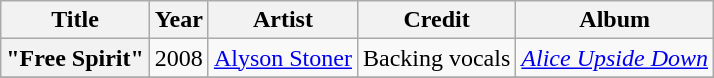<table class="wikitable plainrowheaders unsortable" style="text-align: margin;">
<tr>
<th scope="col">Title</th>
<th scope="col">Year</th>
<th scope="col">Artist</th>
<th scope="col">Credit</th>
<th scope="col">Album</th>
</tr>
<tr>
<th scope="row">"Free Spirit"</th>
<td>2008</td>
<td><a href='#'>Alyson Stoner</a></td>
<td>Backing vocals</td>
<td><em><a href='#'>Alice Upside Down</a></em></td>
</tr>
<tr>
</tr>
</table>
